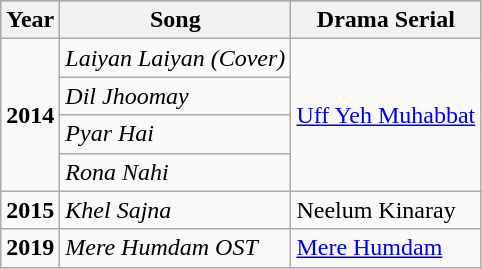<table class="wikitable">
<tr style="background:#b0c4de; text-align:center;">
<th>Year</th>
<th>Song</th>
<th>Drama Serial</th>
</tr>
<tr>
<td rowspan="4"><strong>2014</strong></td>
<td><em>Laiyan Laiyan (Cover)</em></td>
<td rowspan="4"><a href='#'>Uff Yeh Muhabbat</a></td>
</tr>
<tr>
<td><em>Dil Jhoomay</em></td>
</tr>
<tr>
<td><em>Pyar Hai</em></td>
</tr>
<tr>
<td><em>Rona Nahi</em></td>
</tr>
<tr>
<td><strong>2015</strong></td>
<td><em>Khel Sajna</em></td>
<td>Neelum Kinaray</td>
</tr>
<tr>
<td><strong>2019</strong></td>
<td><em>Mere Humdam OST</em></td>
<td rowspan="4"><a href='#'>Mere Humdam</a></td>
</tr>
</table>
